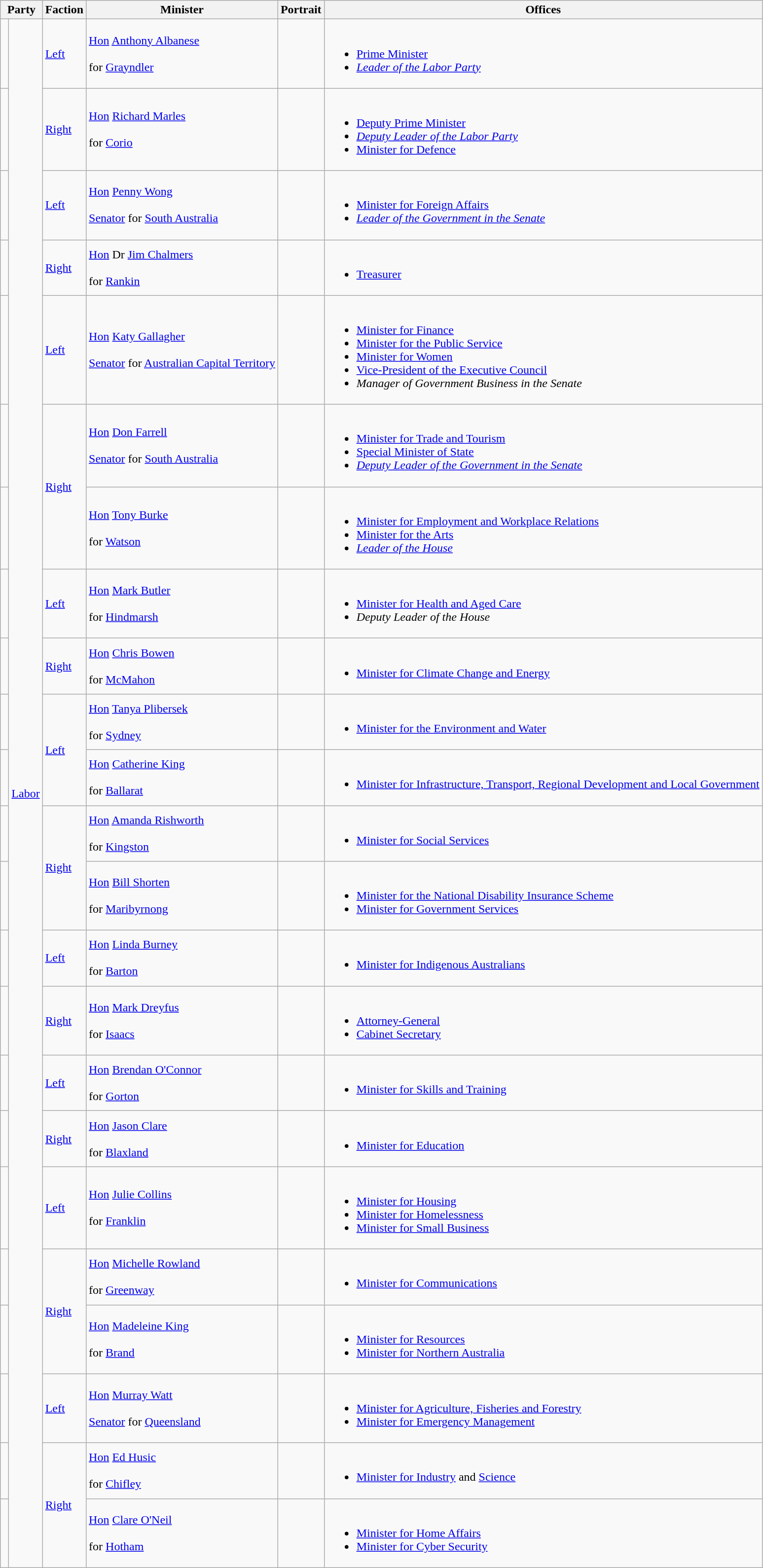<table class="wikitable sortable">
<tr>
<th colspan="2">Party</th>
<th>Faction</th>
<th>Minister</th>
<th>Portrait</th>
<th>Offices</th>
</tr>
<tr>
<td> </td>
<td rowspan=23><a href='#'>Labor</a></td>
<td><a href='#'>Left</a></td>
<td><a href='#'>Hon</a> <a href='#'>Anthony Albanese</a> <br><br> for <a href='#'>Grayndler</a> <br></td>
<td></td>
<td><br><ul><li><a href='#'>Prime Minister</a></li><li><em><a href='#'>Leader of the Labor Party</a></em></li></ul></td>
</tr>
<tr>
<td> </td>
<td><a href='#'>Right</a></td>
<td><a href='#'>Hon</a> <a href='#'>Richard Marles</a> <br><br> for <a href='#'>Corio</a> <br></td>
<td></td>
<td><br><ul><li><a href='#'>Deputy Prime Minister</a></li><li><em><a href='#'>Deputy Leader of the Labor Party</a></em></li><li><a href='#'>Minister for Defence</a></li></ul></td>
</tr>
<tr>
<td> </td>
<td><a href='#'>Left</a></td>
<td><a href='#'>Hon</a> <a href='#'>Penny Wong</a> <br><br><a href='#'>Senator</a> for <a href='#'>South Australia</a> <br></td>
<td></td>
<td><br><ul><li><a href='#'>Minister for Foreign Affairs</a></li><li><em><a href='#'>Leader of the Government in the Senate</a></em></li></ul></td>
</tr>
<tr>
<td> </td>
<td><a href='#'>Right</a></td>
<td><a href='#'>Hon</a> Dr <a href='#'>Jim Chalmers</a> <br><br> for <a href='#'>Rankin</a> <br></td>
<td></td>
<td><br><ul><li><a href='#'>Treasurer</a></li></ul></td>
</tr>
<tr>
<td> </td>
<td><a href='#'>Left</a></td>
<td><a href='#'>Hon</a> <a href='#'>Katy Gallagher</a> <br><br><a href='#'>Senator</a> for <a href='#'>Australian Capital Territory</a> <br></td>
<td></td>
<td><br><ul><li><a href='#'>Minister for Finance</a></li><li><a href='#'>Minister for the Public Service</a></li><li><a href='#'>Minister for Women</a></li><li><a href='#'>Vice-President of the Executive Council</a></li><li><em>Manager of Government Business in the Senate</em></li></ul></td>
</tr>
<tr>
<td> </td>
<td rowspan="2"><a href='#'>Right</a></td>
<td><a href='#'>Hon</a> <a href='#'>Don Farrell</a> <br><br><a href='#'>Senator</a> for <a href='#'>South Australia</a> <br></td>
<td></td>
<td><br><ul><li><a href='#'>Minister for Trade and Tourism</a></li><li><a href='#'>Special Minister of State</a></li><li><em><a href='#'>Deputy Leader of the Government in the Senate</a></em></li></ul></td>
</tr>
<tr>
<td> </td>
<td><a href='#'>Hon</a> <a href='#'>Tony Burke</a> <br><br> for <a href='#'>Watson</a><br></td>
<td></td>
<td><br><ul><li><a href='#'>Minister for Employment and Workplace Relations</a></li><li><a href='#'>Minister for the Arts</a></li><li><em><a href='#'>Leader of the House</a></em></li></ul></td>
</tr>
<tr>
<td> </td>
<td><a href='#'>Left</a></td>
<td><a href='#'>Hon</a> <a href='#'>Mark Butler</a> <br><br> for <a href='#'>Hindmarsh</a><br></td>
<td></td>
<td><br><ul><li><a href='#'>Minister for Health and Aged Care</a></li><li><em>Deputy Leader of the House</em></li></ul></td>
</tr>
<tr>
<td> </td>
<td><a href='#'>Right</a></td>
<td><a href='#'>Hon</a> <a href='#'>Chris Bowen</a> <br><br> for <a href='#'>McMahon</a><br></td>
<td></td>
<td><br><ul><li><a href='#'>Minister for Climate Change and Energy</a></li></ul></td>
</tr>
<tr>
<td> </td>
<td rowspan="2"><a href='#'>Left</a></td>
<td><a href='#'>Hon</a> <a href='#'>Tanya Plibersek</a> <br><br> for <a href='#'>Sydney</a><br></td>
<td></td>
<td><br><ul><li><a href='#'>Minister for the Environment and Water</a></li></ul></td>
</tr>
<tr>
<td> </td>
<td><a href='#'>Hon</a> <a href='#'>Catherine King</a> <br><br> for <a href='#'>Ballarat</a><br></td>
<td></td>
<td><br><ul><li><a href='#'>Minister for Infrastructure, Transport, Regional Development and Local Government</a></li></ul></td>
</tr>
<tr>
<td> </td>
<td rowspan="2"><a href='#'>Right</a></td>
<td><a href='#'>Hon</a> <a href='#'>Amanda Rishworth</a> <br><br> for <a href='#'>Kingston</a><br></td>
<td></td>
<td><br><ul><li><a href='#'>Minister for Social Services</a></li></ul></td>
</tr>
<tr>
<td> </td>
<td><a href='#'>Hon</a> <a href='#'>Bill Shorten</a> <br><br> for <a href='#'>Maribyrnong</a> <br></td>
<td></td>
<td><br><ul><li><a href='#'>Minister for the National Disability Insurance Scheme</a></li><li><a href='#'>Minister for Government Services</a></li></ul></td>
</tr>
<tr>
<td> </td>
<td><a href='#'>Left</a></td>
<td><a href='#'>Hon</a> <a href='#'>Linda Burney</a> <br><br> for <a href='#'>Barton</a><br></td>
<td></td>
<td><br><ul><li><a href='#'>Minister for Indigenous Australians</a></li></ul></td>
</tr>
<tr>
<td> </td>
<td><a href='#'>Right</a></td>
<td><a href='#'>Hon</a> <a href='#'>Mark Dreyfus</a>  <br><br> for <a href='#'>Isaacs</a> <br></td>
<td></td>
<td><br><ul><li><a href='#'>Attorney-General</a></li><li><a href='#'>Cabinet Secretary</a></li></ul></td>
</tr>
<tr>
<td> </td>
<td><a href='#'>Left</a></td>
<td><a href='#'>Hon</a> <a href='#'>Brendan O'Connor</a> <br><br> for <a href='#'>Gorton</a> <br></td>
<td></td>
<td><br><ul><li><a href='#'>Minister for Skills and Training</a></li></ul></td>
</tr>
<tr>
<td> </td>
<td><a href='#'>Right</a></td>
<td><a href='#'>Hon</a> <a href='#'>Jason Clare</a> <br><br> for <a href='#'>Blaxland</a><br></td>
<td></td>
<td><br><ul><li><a href='#'>Minister for Education</a></li></ul></td>
</tr>
<tr>
<td> </td>
<td><a href='#'>Left</a></td>
<td><a href='#'>Hon</a> <a href='#'>Julie Collins</a> <br><br> for <a href='#'>Franklin</a><br></td>
<td></td>
<td><br><ul><li><a href='#'>Minister for Housing</a></li><li><a href='#'>Minister for Homelessness</a></li><li><a href='#'>Minister for Small Business</a></li></ul></td>
</tr>
<tr>
<td> </td>
<td rowspan="2"><a href='#'>Right</a></td>
<td><a href='#'>Hon</a> <a href='#'>Michelle Rowland</a> <br><br> for <a href='#'>Greenway</a><br></td>
<td></td>
<td><br><ul><li><a href='#'>Minister for Communications</a></li></ul></td>
</tr>
<tr>
<td> </td>
<td><a href='#'>Hon</a> <a href='#'>Madeleine King</a> <br><br> for <a href='#'>Brand</a><br></td>
<td></td>
<td><br><ul><li><a href='#'>Minister for Resources</a></li><li><a href='#'>Minister for Northern Australia</a></li></ul></td>
</tr>
<tr>
<td> </td>
<td><a href='#'>Left</a></td>
<td><a href='#'>Hon</a> <a href='#'>Murray Watt</a> <br><br><a href='#'>Senator</a> for <a href='#'>Queensland</a><br></td>
<td></td>
<td><br><ul><li><a href='#'>Minister for Agriculture, Fisheries and Forestry</a></li><li><a href='#'>Minister for Emergency Management</a></li></ul></td>
</tr>
<tr>
<td> </td>
<td rowspan="2"><a href='#'>Right</a></td>
<td><a href='#'>Hon</a> <a href='#'>Ed Husic</a> <br><br> for <a href='#'>Chifley</a><br></td>
<td></td>
<td><br><ul><li><a href='#'>Minister for Industry</a> and <a href='#'>Science</a></li></ul></td>
</tr>
<tr>
<td> </td>
<td><a href='#'>Hon</a> <a href='#'>Clare O'Neil</a> <br><br> for <a href='#'>Hotham</a><br></td>
<td></td>
<td><br><ul><li><a href='#'>Minister for Home Affairs</a></li><li><a href='#'>Minister for Cyber Security</a></li></ul></td>
</tr>
</table>
